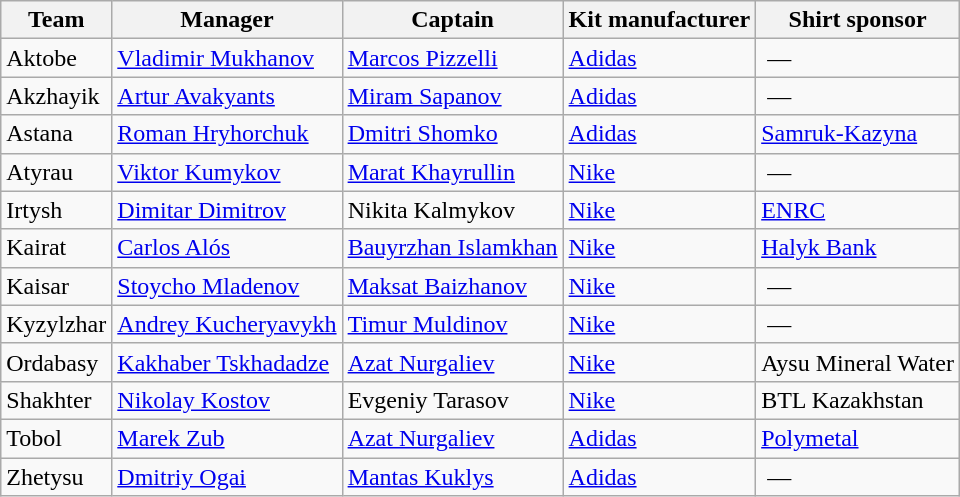<table class="wikitable sortable" style="text-align: left;">
<tr>
<th>Team</th>
<th>Manager</th>
<th>Captain</th>
<th>Kit manufacturer</th>
<th>Shirt sponsor</th>
</tr>
<tr>
<td>Aktobe</td>
<td> <a href='#'>Vladimir Mukhanov</a></td>
<td> <a href='#'>Marcos Pizzelli</a></td>
<td><a href='#'>Adidas</a></td>
<td> —</td>
</tr>
<tr>
<td>Akzhayik</td>
<td> <a href='#'>Artur Avakyants</a></td>
<td> <a href='#'>Miram Sapanov</a></td>
<td><a href='#'>Adidas</a></td>
<td> —</td>
</tr>
<tr>
<td>Astana</td>
<td> <a href='#'>Roman Hryhorchuk</a></td>
<td> <a href='#'>Dmitri Shomko</a></td>
<td><a href='#'>Adidas</a></td>
<td><a href='#'>Samruk-Kazyna</a></td>
</tr>
<tr>
<td>Atyrau</td>
<td> <a href='#'>Viktor Kumykov</a></td>
<td> <a href='#'>Marat Khayrullin</a></td>
<td><a href='#'>Nike</a></td>
<td> —</td>
</tr>
<tr>
<td>Irtysh</td>
<td> <a href='#'>Dimitar Dimitrov</a></td>
<td> Nikita Kalmykov</td>
<td><a href='#'>Nike</a></td>
<td><a href='#'>ENRC</a></td>
</tr>
<tr>
<td>Kairat</td>
<td> <a href='#'>Carlos Alós</a></td>
<td> <a href='#'>Bauyrzhan Islamkhan</a></td>
<td><a href='#'>Nike</a></td>
<td><a href='#'>Halyk Bank</a></td>
</tr>
<tr>
<td>Kaisar</td>
<td> <a href='#'>Stoycho Mladenov</a></td>
<td> <a href='#'>Maksat Baizhanov</a></td>
<td><a href='#'>Nike</a></td>
<td> —</td>
</tr>
<tr>
<td>Kyzylzhar</td>
<td> <a href='#'>Andrey Kucheryavykh</a></td>
<td> <a href='#'>Timur Muldinov</a></td>
<td><a href='#'>Nike</a></td>
<td> —</td>
</tr>
<tr>
<td>Ordabasy</td>
<td> <a href='#'>Kakhaber Tskhadadze</a></td>
<td> <a href='#'>Azat Nurgaliev</a></td>
<td><a href='#'>Nike</a></td>
<td>Aysu Mineral Water</td>
</tr>
<tr>
<td>Shakhter</td>
<td> <a href='#'>Nikolay Kostov</a></td>
<td> Evgeniy Tarasov</td>
<td><a href='#'>Nike</a></td>
<td>BTL Kazakhstan</td>
</tr>
<tr>
<td>Tobol</td>
<td> <a href='#'>Marek Zub</a></td>
<td> <a href='#'>Azat Nurgaliev</a></td>
<td><a href='#'>Adidas</a></td>
<td><a href='#'>Polymetal</a></td>
</tr>
<tr>
<td>Zhetysu</td>
<td> <a href='#'>Dmitriy Ogai</a></td>
<td> <a href='#'>Mantas Kuklys</a></td>
<td><a href='#'>Adidas</a></td>
<td> —</td>
</tr>
</table>
